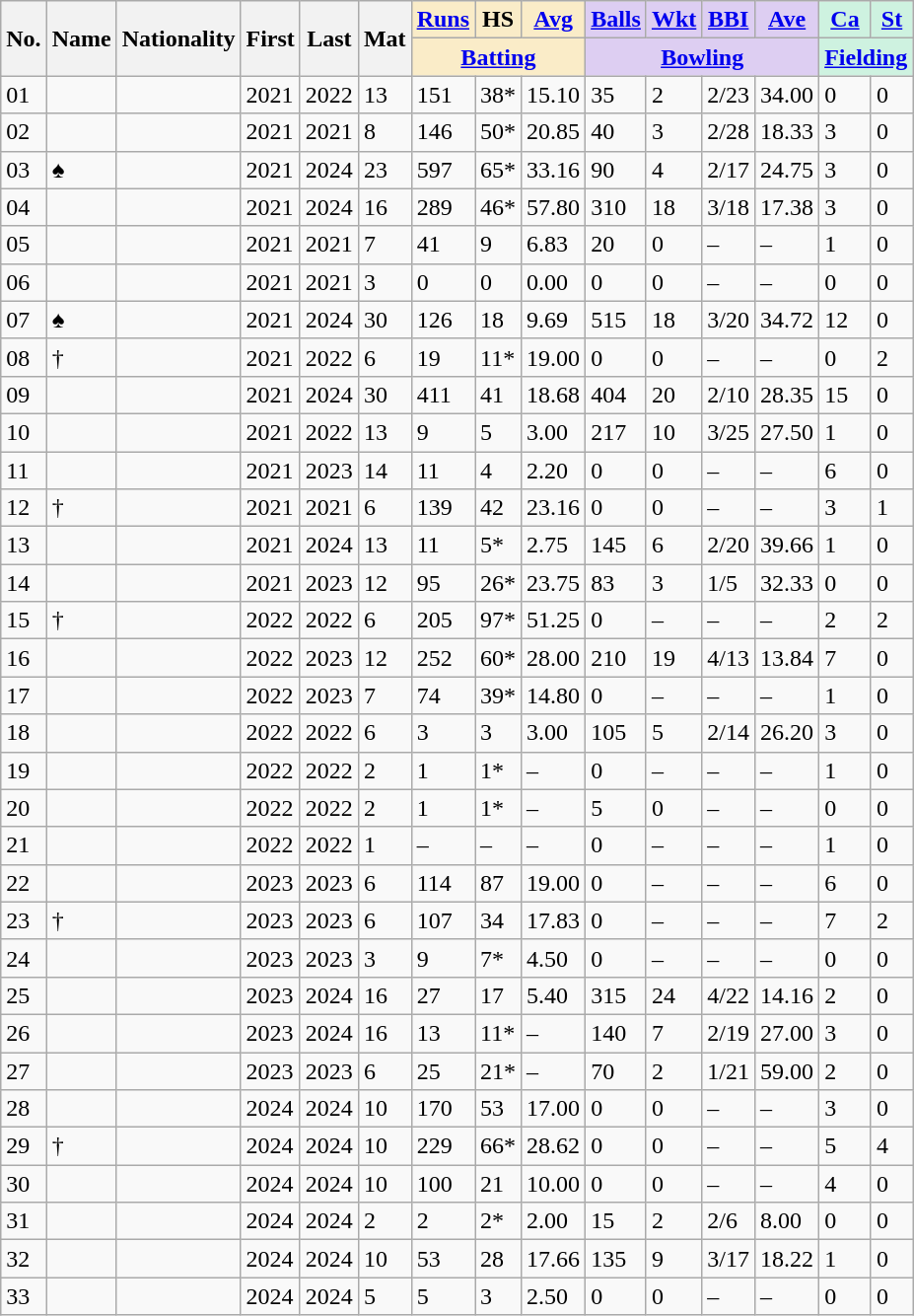<table class="wikitable sortable">
<tr align="center">
<th rowspan="2">No.</th>
<th rowspan="2">Name</th>
<th rowspan="2">Nationality</th>
<th rowspan="2">First</th>
<th rowspan="2">Last</th>
<th rowspan="2">Mat</th>
<th style="background:#faecc8"><a href='#'>Runs</a></th>
<th style="background:#faecc8">HS</th>
<th style="background:#faecc8"><a href='#'>Avg</a></th>
<th style="background:#ddcef2"><a href='#'>Balls</a></th>
<th style="background:#ddcef2"><a href='#'>Wkt</a></th>
<th style="background:#ddcef2"><a href='#'>BBI</a></th>
<th style="background:#ddcef2"><a href='#'>Ave</a></th>
<th style="background:#cef2e0"><a href='#'>Ca</a></th>
<th style="background:#cef2e0"><a href='#'>St</a></th>
</tr>
<tr class="unsortable">
<th colspan=3 style="background:#faecc8"><a href='#'>Batting</a></th>
<th colspan=4 style="background:#ddcef2"><a href='#'>Bowling</a></th>
<th colspan=2 style="background:#cef2e0"><a href='#'>Fielding</a></th>
</tr>
<tr>
<td><span>0</span>1</td>
<td></td>
<td></td>
<td>2021</td>
<td>2022</td>
<td>13</td>
<td>151</td>
<td>38*</td>
<td>15.10</td>
<td>35</td>
<td>2</td>
<td>2/23</td>
<td>34.00</td>
<td>0</td>
<td>0</td>
</tr>
<tr>
<td><span>0</span>2</td>
<td><strong></strong></td>
<td></td>
<td>2021</td>
<td>2021</td>
<td>8</td>
<td>146</td>
<td>50*</td>
<td>20.85</td>
<td>40</td>
<td>3</td>
<td>2/28</td>
<td>18.33</td>
<td>3</td>
<td>0</td>
</tr>
<tr>
<td><span>0</span>3</td>
<td> ♠</td>
<td></td>
<td>2021</td>
<td>2024</td>
<td>23</td>
<td>597</td>
<td>65*</td>
<td>33.16</td>
<td>90</td>
<td>4</td>
<td>2/17</td>
<td>24.75</td>
<td>3</td>
<td>0</td>
</tr>
<tr>
<td><span>0</span>4</td>
<td><strong></strong></td>
<td></td>
<td>2021</td>
<td>2024</td>
<td>16</td>
<td>289</td>
<td>46*</td>
<td>57.80</td>
<td>310</td>
<td>18</td>
<td>3/18</td>
<td>17.38</td>
<td>3</td>
<td>0</td>
</tr>
<tr>
<td><span>0</span>5</td>
<td><strong></strong></td>
<td></td>
<td>2021</td>
<td>2021</td>
<td>7</td>
<td>41</td>
<td>9</td>
<td>6.83</td>
<td>20</td>
<td>0</td>
<td>–</td>
<td>–</td>
<td>1</td>
<td>0</td>
</tr>
<tr>
<td><span>0</span>6</td>
<td></td>
<td></td>
<td>2021</td>
<td>2021</td>
<td>3</td>
<td>0</td>
<td>0</td>
<td>0.00</td>
<td>0</td>
<td>0</td>
<td>–</td>
<td>–</td>
<td>0</td>
<td>0</td>
</tr>
<tr>
<td><span>0</span>7</td>
<td> ♠</td>
<td></td>
<td>2021</td>
<td>2024</td>
<td>30</td>
<td>126</td>
<td>18</td>
<td>9.69</td>
<td>515</td>
<td>18</td>
<td>3/20</td>
<td>34.72</td>
<td>12</td>
<td>0</td>
</tr>
<tr>
<td><span>0</span>8</td>
<td> †</td>
<td></td>
<td>2021</td>
<td>2022</td>
<td>6</td>
<td>19</td>
<td>11*</td>
<td>19.00</td>
<td>0</td>
<td>0</td>
<td>–</td>
<td>–</td>
<td>0</td>
<td>2</td>
</tr>
<tr>
<td><span>0</span>9</td>
<td></td>
<td></td>
<td>2021</td>
<td>2024</td>
<td>30</td>
<td>411</td>
<td>41</td>
<td>18.68</td>
<td>404</td>
<td>20</td>
<td>2/10</td>
<td>28.35</td>
<td>15</td>
<td>0</td>
</tr>
<tr>
<td>10</td>
<td></td>
<td></td>
<td>2021</td>
<td>2022</td>
<td>13</td>
<td>9</td>
<td>5</td>
<td>3.00</td>
<td>217</td>
<td>10</td>
<td>3/25</td>
<td>27.50</td>
<td>1</td>
<td>0</td>
</tr>
<tr>
<td>11</td>
<td></td>
<td></td>
<td>2021</td>
<td>2023</td>
<td>14</td>
<td>11</td>
<td>4</td>
<td>2.20</td>
<td>0</td>
<td>0</td>
<td>–</td>
<td>–</td>
<td>6</td>
<td>0</td>
</tr>
<tr>
<td>12</td>
<td> †</td>
<td></td>
<td>2021</td>
<td>2021</td>
<td>6</td>
<td>139</td>
<td>42</td>
<td>23.16</td>
<td>0</td>
<td>0</td>
<td>–</td>
<td>–</td>
<td>3</td>
<td>1</td>
</tr>
<tr>
<td>13</td>
<td></td>
<td></td>
<td>2021</td>
<td>2024</td>
<td>13</td>
<td>11</td>
<td>5*</td>
<td>2.75</td>
<td>145</td>
<td>6</td>
<td>2/20</td>
<td>39.66</td>
<td>1</td>
<td>0</td>
</tr>
<tr>
<td>14</td>
<td></td>
<td></td>
<td>2021</td>
<td>2023</td>
<td>12</td>
<td>95</td>
<td>26*</td>
<td>23.75</td>
<td>83</td>
<td>3</td>
<td>1/5</td>
<td>32.33</td>
<td>0</td>
<td>0</td>
</tr>
<tr>
<td>15</td>
<td><strong></strong> †</td>
<td></td>
<td>2022</td>
<td>2022</td>
<td>6</td>
<td>205</td>
<td>97*</td>
<td>51.25</td>
<td>0</td>
<td>–</td>
<td>–</td>
<td>–</td>
<td>2</td>
<td>2</td>
</tr>
<tr>
<td>16</td>
<td><strong></strong></td>
<td></td>
<td>2022</td>
<td>2023</td>
<td>12</td>
<td>252</td>
<td>60*</td>
<td>28.00</td>
<td>210</td>
<td>19</td>
<td>4/13</td>
<td>13.84</td>
<td>7</td>
<td>0</td>
</tr>
<tr>
<td>17</td>
<td></td>
<td></td>
<td>2022</td>
<td>2023</td>
<td>7</td>
<td>74</td>
<td>39*</td>
<td>14.80</td>
<td>0</td>
<td>–</td>
<td>–</td>
<td>–</td>
<td>1</td>
<td>0</td>
</tr>
<tr>
<td>18</td>
<td><strong></strong></td>
<td></td>
<td>2022</td>
<td>2022</td>
<td>6</td>
<td>3</td>
<td>3</td>
<td>3.00</td>
<td>105</td>
<td>5</td>
<td>2/14</td>
<td>26.20</td>
<td>3</td>
<td>0</td>
</tr>
<tr>
<td>19</td>
<td></td>
<td></td>
<td>2022</td>
<td>2022</td>
<td>2</td>
<td>1</td>
<td>1*</td>
<td>–</td>
<td>0</td>
<td>–</td>
<td>–</td>
<td>–</td>
<td>1</td>
<td>0</td>
</tr>
<tr>
<td>20</td>
<td></td>
<td></td>
<td>2022</td>
<td>2022</td>
<td>2</td>
<td>1</td>
<td>1*</td>
<td>–</td>
<td>5</td>
<td>0</td>
<td>–</td>
<td>–</td>
<td>0</td>
<td>0</td>
</tr>
<tr>
<td>21</td>
<td></td>
<td></td>
<td>2022</td>
<td>2022</td>
<td>1</td>
<td>–</td>
<td>–</td>
<td>–</td>
<td>0</td>
<td>–</td>
<td>–</td>
<td>–</td>
<td>1</td>
<td>0</td>
</tr>
<tr>
<td>22</td>
<td><strong></strong></td>
<td></td>
<td>2023</td>
<td>2023</td>
<td>6</td>
<td>114</td>
<td>87</td>
<td>19.00</td>
<td>0</td>
<td>–</td>
<td>–</td>
<td>–</td>
<td>6</td>
<td>0</td>
</tr>
<tr>
<td>23</td>
<td><strong></strong> †</td>
<td></td>
<td>2023</td>
<td>2023</td>
<td>6</td>
<td>107</td>
<td>34</td>
<td>17.83</td>
<td>0</td>
<td>–</td>
<td>–</td>
<td>–</td>
<td>7</td>
<td>2</td>
</tr>
<tr>
<td>24</td>
<td></td>
<td></td>
<td>2023</td>
<td>2023</td>
<td>3</td>
<td>9</td>
<td>7*</td>
<td>4.50</td>
<td>0</td>
<td>–</td>
<td>–</td>
<td>–</td>
<td>0</td>
<td>0</td>
</tr>
<tr>
<td>25</td>
<td></td>
<td></td>
<td>2023</td>
<td>2024</td>
<td>16</td>
<td>27</td>
<td>17</td>
<td>5.40</td>
<td>315</td>
<td>24</td>
<td>4/22</td>
<td>14.16</td>
<td>2</td>
<td>0</td>
</tr>
<tr>
<td>26</td>
<td></td>
<td></td>
<td>2023</td>
<td>2024</td>
<td>16</td>
<td>13</td>
<td>11*</td>
<td>–</td>
<td>140</td>
<td>7</td>
<td>2/19</td>
<td>27.00</td>
<td>3</td>
<td>0</td>
</tr>
<tr>
<td>27</td>
<td></td>
<td></td>
<td>2023</td>
<td>2023</td>
<td>6</td>
<td>25</td>
<td>21*</td>
<td>–</td>
<td>70</td>
<td>2</td>
<td>1/21</td>
<td>59.00</td>
<td>2</td>
<td>0</td>
</tr>
<tr>
<td>28</td>
<td><strong></strong></td>
<td></td>
<td>2024</td>
<td>2024</td>
<td>10</td>
<td>170</td>
<td>53</td>
<td>17.00</td>
<td>0</td>
<td>0</td>
<td>–</td>
<td>–</td>
<td>3</td>
<td>0</td>
</tr>
<tr>
<td>29</td>
<td><strong></strong> †</td>
<td></td>
<td>2024</td>
<td>2024</td>
<td>10</td>
<td>229</td>
<td>66*</td>
<td>28.62</td>
<td>0</td>
<td>0</td>
<td>–</td>
<td>–</td>
<td>5</td>
<td>4</td>
</tr>
<tr>
<td>30</td>
<td></td>
<td></td>
<td>2024</td>
<td>2024</td>
<td>10</td>
<td>100</td>
<td>21</td>
<td>10.00</td>
<td>0</td>
<td>0</td>
<td>–</td>
<td>–</td>
<td>4</td>
<td>0</td>
</tr>
<tr>
<td>31</td>
<td><strong></strong></td>
<td></td>
<td>2024</td>
<td>2024</td>
<td>2</td>
<td>2</td>
<td>2*</td>
<td>2.00</td>
<td>15</td>
<td>2</td>
<td>2/6</td>
<td>8.00</td>
<td>0</td>
<td>0</td>
</tr>
<tr>
<td>32</td>
<td></td>
<td></td>
<td>2024</td>
<td>2024</td>
<td>10</td>
<td>53</td>
<td>28</td>
<td>17.66</td>
<td>135</td>
<td>9</td>
<td>3/17</td>
<td>18.22</td>
<td>1</td>
<td>0</td>
</tr>
<tr>
<td>33</td>
<td></td>
<td></td>
<td>2024</td>
<td>2024</td>
<td>5</td>
<td>5</td>
<td>3</td>
<td>2.50</td>
<td>0</td>
<td>0</td>
<td>–</td>
<td>–</td>
<td>0</td>
<td>0</td>
</tr>
</table>
